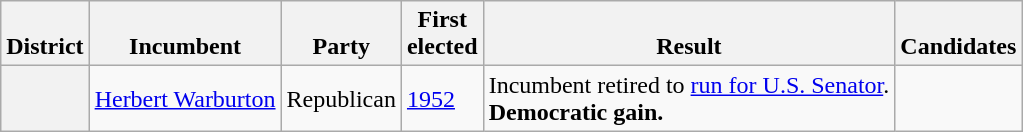<table class=wikitable>
<tr valign=bottom>
<th>District</th>
<th>Incumbent</th>
<th>Party</th>
<th>First<br>elected</th>
<th>Result</th>
<th>Candidates</th>
</tr>
<tr>
<th></th>
<td><a href='#'>Herbert Warburton</a></td>
<td>Republican</td>
<td><a href='#'>1952</a></td>
<td>Incumbent retired to <a href='#'>run for U.S. Senator</a>.<br><strong>Democratic gain.</strong></td>
<td nowrap></td>
</tr>
</table>
